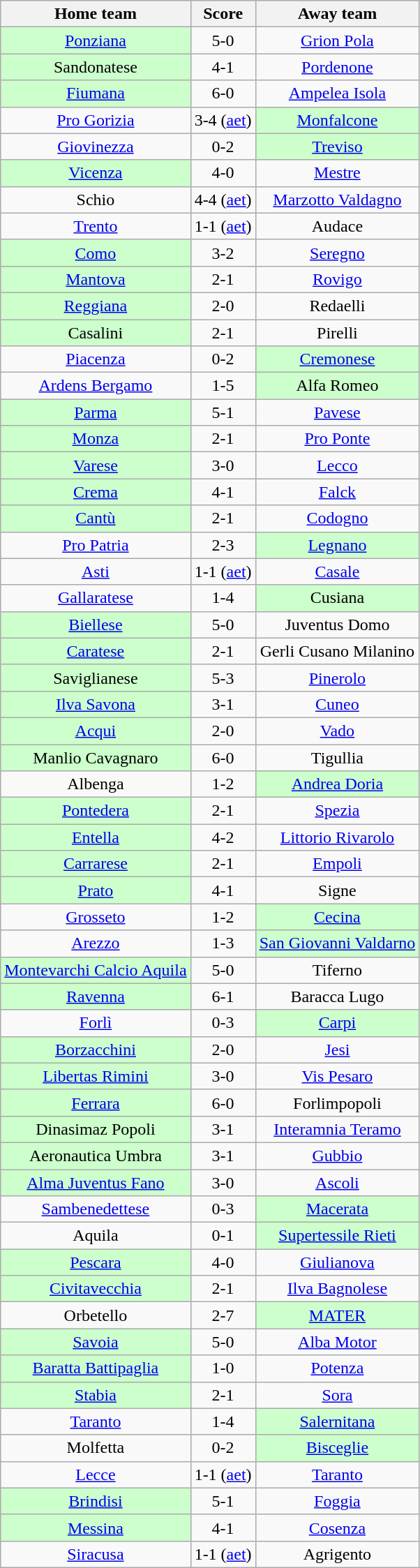<table class="wikitable" style="text-align: center">
<tr>
<th>Home team</th>
<th>Score</th>
<th>Away team</th>
</tr>
<tr>
<td bgcolor="ccffcc"><a href='#'>Ponziana</a></td>
<td>5-0</td>
<td><a href='#'>Grion Pola</a></td>
</tr>
<tr>
<td bgcolor="ccffcc">Sandonatese</td>
<td>4-1</td>
<td><a href='#'>Pordenone</a></td>
</tr>
<tr>
<td bgcolor="ccffcc"><a href='#'>Fiumana</a></td>
<td>6-0</td>
<td><a href='#'>Ampelea Isola</a></td>
</tr>
<tr>
<td><a href='#'>Pro Gorizia</a></td>
<td>3-4 (<a href='#'>aet</a>)</td>
<td bgcolor="ccffcc"><a href='#'>Monfalcone</a></td>
</tr>
<tr>
<td><a href='#'>Giovinezza</a></td>
<td>0-2 </td>
<td bgcolor="ccffcc"><a href='#'>Treviso</a></td>
</tr>
<tr>
<td bgcolor="ccffcc"><a href='#'>Vicenza</a></td>
<td>4-0</td>
<td><a href='#'>Mestre</a></td>
</tr>
<tr>
<td>Schio</td>
<td>4-4 (<a href='#'>aet</a>)</td>
<td><a href='#'>Marzotto Valdagno</a></td>
</tr>
<tr>
<td><a href='#'>Trento</a></td>
<td>1-1 (<a href='#'>aet</a>)</td>
<td>Audace</td>
</tr>
<tr>
<td bgcolor="ccffcc"><a href='#'>Como</a></td>
<td>3-2</td>
<td><a href='#'>Seregno</a></td>
</tr>
<tr>
<td bgcolor="ccffcc"><a href='#'>Mantova</a></td>
<td>2-1</td>
<td><a href='#'>Rovigo</a></td>
</tr>
<tr>
<td bgcolor="ccffcc"><a href='#'>Reggiana</a></td>
<td>2-0</td>
<td>Redaelli</td>
</tr>
<tr>
<td bgcolor="ccffcc">Casalini</td>
<td>2-1</td>
<td>Pirelli</td>
</tr>
<tr>
<td><a href='#'>Piacenza</a></td>
<td>0-2 </td>
<td bgcolor="ccffcc"><a href='#'>Cremonese</a></td>
</tr>
<tr>
<td><a href='#'>Ardens Bergamo</a></td>
<td>1-5</td>
<td bgcolor="ccffcc">Alfa Romeo</td>
</tr>
<tr>
<td bgcolor="ccffcc"><a href='#'>Parma</a></td>
<td>5-1</td>
<td><a href='#'>Pavese</a></td>
</tr>
<tr>
<td bgcolor="ccffcc"><a href='#'>Monza</a></td>
<td>2-1</td>
<td><a href='#'>Pro Ponte</a></td>
</tr>
<tr>
<td bgcolor="ccffcc"><a href='#'>Varese</a></td>
<td>3-0</td>
<td><a href='#'>Lecco</a></td>
</tr>
<tr>
<td bgcolor="ccffcc"><a href='#'>Crema</a></td>
<td>4-1</td>
<td><a href='#'>Falck</a></td>
</tr>
<tr>
<td bgcolor="ccffcc"><a href='#'>Cantù</a></td>
<td>2-1</td>
<td><a href='#'>Codogno</a></td>
</tr>
<tr>
<td><a href='#'>Pro Patria</a></td>
<td>2-3</td>
<td bgcolor="ccffcc"><a href='#'>Legnano</a></td>
</tr>
<tr>
<td><a href='#'>Asti</a></td>
<td>1-1 (<a href='#'>aet</a>)</td>
<td><a href='#'>Casale</a></td>
</tr>
<tr>
<td><a href='#'>Gallaratese</a></td>
<td>1-4</td>
<td bgcolor="ccffcc">Cusiana</td>
</tr>
<tr>
<td bgcolor="ccffcc"><a href='#'>Biellese</a></td>
<td>5-0</td>
<td>Juventus Domo</td>
</tr>
<tr>
<td bgcolor="ccffcc"><a href='#'>Caratese</a></td>
<td>2-1</td>
<td>Gerli Cusano Milanino</td>
</tr>
<tr>
<td bgcolor="ccffcc">Saviglianese</td>
<td>5-3</td>
<td><a href='#'>Pinerolo</a></td>
</tr>
<tr>
<td bgcolor="ccffcc"><a href='#'>Ilva Savona</a></td>
<td>3-1</td>
<td><a href='#'>Cuneo</a></td>
</tr>
<tr>
<td bgcolor="ccffcc"><a href='#'>Acqui</a></td>
<td>2-0 </td>
<td><a href='#'>Vado</a></td>
</tr>
<tr>
<td bgcolor="ccffcc">Manlio Cavagnaro</td>
<td>6-0</td>
<td>Tigullia</td>
</tr>
<tr>
<td>Albenga</td>
<td>1-2</td>
<td bgcolor="ccffcc"><a href='#'>Andrea Doria</a></td>
</tr>
<tr>
<td bgcolor="ccffcc"><a href='#'>Pontedera</a></td>
<td>2-1</td>
<td><a href='#'>Spezia</a></td>
</tr>
<tr>
<td bgcolor="ccffcc"><a href='#'>Entella</a></td>
<td>4-2</td>
<td><a href='#'>Littorio Rivarolo</a></td>
</tr>
<tr>
<td bgcolor="ccffcc"><a href='#'>Carrarese</a></td>
<td>2-1</td>
<td><a href='#'>Empoli</a></td>
</tr>
<tr>
<td bgcolor="ccffcc"><a href='#'>Prato</a></td>
<td>4-1</td>
<td>Signe</td>
</tr>
<tr>
<td><a href='#'>Grosseto</a></td>
<td>1-2</td>
<td bgcolor="ccffcc"><a href='#'>Cecina</a></td>
</tr>
<tr>
<td><a href='#'>Arezzo</a></td>
<td>1-3</td>
<td bgcolor="ccffcc"><a href='#'>San Giovanni Valdarno</a></td>
</tr>
<tr>
<td bgcolor="ccffcc"><a href='#'>Montevarchi Calcio Aquila</a></td>
<td>5-0</td>
<td>Tiferno</td>
</tr>
<tr>
<td bgcolor="ccffcc"><a href='#'>Ravenna</a></td>
<td>6-1</td>
<td>Baracca Lugo</td>
</tr>
<tr>
<td><a href='#'>Forlì</a></td>
<td>0-3</td>
<td bgcolor="ccffcc"><a href='#'>Carpi</a></td>
</tr>
<tr>
<td bgcolor="ccffcc"><a href='#'>Borzacchini</a></td>
<td>2-0 </td>
<td><a href='#'>Jesi</a></td>
</tr>
<tr>
<td bgcolor="ccffcc"><a href='#'>Libertas Rimini</a></td>
<td>3-0</td>
<td><a href='#'>Vis Pesaro</a></td>
</tr>
<tr>
<td bgcolor="ccffcc"><a href='#'>Ferrara</a></td>
<td>6-0</td>
<td>Forlimpopoli</td>
</tr>
<tr>
<td bgcolor="ccffcc">Dinasimaz Popoli</td>
<td>3-1</td>
<td><a href='#'>Interamnia Teramo</a></td>
</tr>
<tr>
<td bgcolor="ccffcc">Aeronautica Umbra</td>
<td>3-1</td>
<td><a href='#'>Gubbio</a></td>
</tr>
<tr>
<td bgcolor="ccffcc"><a href='#'>Alma Juventus Fano</a></td>
<td>3-0</td>
<td><a href='#'>Ascoli</a></td>
</tr>
<tr>
<td><a href='#'>Sambenedettese</a></td>
<td>0-3</td>
<td bgcolor="ccffcc"><a href='#'>Macerata</a></td>
</tr>
<tr>
<td>Aquila</td>
<td>0-1</td>
<td bgcolor="ccffcc"><a href='#'>Supertessile Rieti</a></td>
</tr>
<tr>
<td bgcolor="ccffcc"><a href='#'>Pescara</a></td>
<td>4-0</td>
<td><a href='#'>Giulianova</a></td>
</tr>
<tr>
<td bgcolor="ccffcc"><a href='#'>Civitavecchia</a></td>
<td>2-1</td>
<td><a href='#'>Ilva Bagnolese</a></td>
</tr>
<tr>
<td>Orbetello</td>
<td>2-7</td>
<td bgcolor="ccffcc"><a href='#'>MATER</a></td>
</tr>
<tr>
<td bgcolor="ccffcc"><a href='#'>Savoia</a></td>
<td>5-0</td>
<td><a href='#'>Alba Motor</a></td>
</tr>
<tr>
<td bgcolor="ccffcc"><a href='#'>Baratta Battipaglia</a></td>
<td>1-0</td>
<td><a href='#'>Potenza</a></td>
</tr>
<tr>
<td bgcolor="ccffcc"><a href='#'>Stabia</a></td>
<td>2-1</td>
<td><a href='#'>Sora</a></td>
</tr>
<tr>
<td><a href='#'>Taranto</a></td>
<td>1-4</td>
<td bgcolor="ccffcc"><a href='#'>Salernitana</a></td>
</tr>
<tr>
<td>Molfetta</td>
<td>0-2 </td>
<td bgcolor="ccffcc"><a href='#'>Bisceglie</a></td>
</tr>
<tr>
<td><a href='#'>Lecce</a></td>
<td>1-1 (<a href='#'>aet</a>)</td>
<td><a href='#'>Taranto</a></td>
</tr>
<tr>
<td bgcolor="ccffcc"><a href='#'>Brindisi</a></td>
<td>5-1</td>
<td><a href='#'>Foggia</a></td>
</tr>
<tr>
<td bgcolor="ccffcc"><a href='#'>Messina</a></td>
<td>4-1</td>
<td><a href='#'>Cosenza</a></td>
</tr>
<tr>
<td><a href='#'>Siracusa</a></td>
<td>1-1 (<a href='#'>aet</a>)</td>
<td>Agrigento</td>
</tr>
</table>
